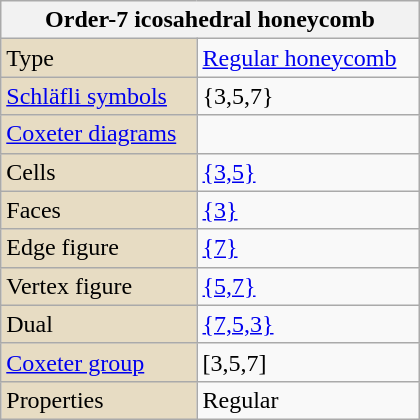<table class="wikitable" align="right" style="margin-left:10px" width=280>
<tr>
<th bgcolor=#e7dcc3 colspan=2>Order-7 icosahedral honeycomb</th>
</tr>
<tr>
<td bgcolor=#e7dcc3>Type</td>
<td><a href='#'>Regular honeycomb</a></td>
</tr>
<tr>
<td bgcolor=#e7dcc3><a href='#'>Schläfli symbols</a></td>
<td>{3,5,7}</td>
</tr>
<tr>
<td bgcolor=#e7dcc3><a href='#'>Coxeter diagrams</a></td>
<td></td>
</tr>
<tr>
<td bgcolor=#e7dcc3>Cells</td>
<td><a href='#'>{3,5}</a> </td>
</tr>
<tr>
<td bgcolor=#e7dcc3>Faces</td>
<td><a href='#'>{3}</a></td>
</tr>
<tr>
<td bgcolor=#e7dcc3>Edge figure</td>
<td><a href='#'>{7}</a></td>
</tr>
<tr>
<td bgcolor=#e7dcc3>Vertex figure</td>
<td><a href='#'>{5,7}</a> </td>
</tr>
<tr>
<td bgcolor=#e7dcc3>Dual</td>
<td><a href='#'>{7,5,3}</a></td>
</tr>
<tr>
<td bgcolor=#e7dcc3><a href='#'>Coxeter group</a></td>
<td>[3,5,7]</td>
</tr>
<tr>
<td bgcolor=#e7dcc3>Properties</td>
<td>Regular</td>
</tr>
</table>
